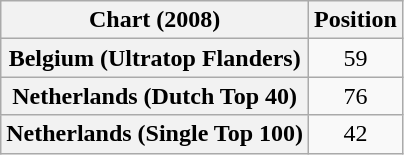<table class="wikitable sortable plainrowheaders" style="text-align:center">
<tr>
<th scope="col">Chart (2008)</th>
<th scope="col">Position</th>
</tr>
<tr>
<th scope="row">Belgium (Ultratop Flanders)</th>
<td>59</td>
</tr>
<tr>
<th scope="row">Netherlands (Dutch Top 40)</th>
<td>76</td>
</tr>
<tr>
<th scope="row">Netherlands (Single Top 100)</th>
<td>42</td>
</tr>
</table>
